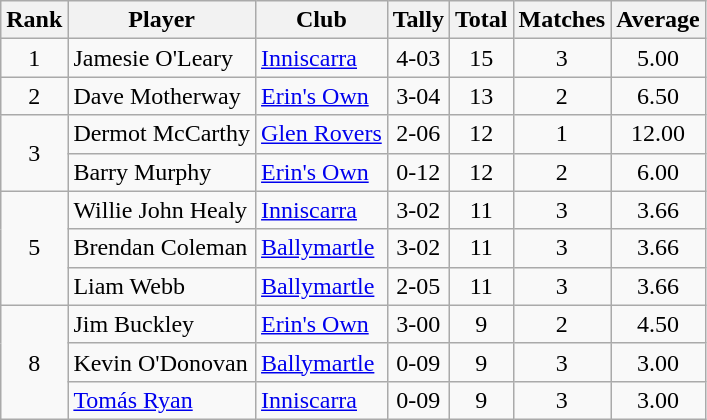<table class="wikitable">
<tr>
<th>Rank</th>
<th>Player</th>
<th>Club</th>
<th>Tally</th>
<th>Total</th>
<th>Matches</th>
<th>Average</th>
</tr>
<tr>
<td rowspan="1" style="text-align:center;">1</td>
<td>Jamesie O'Leary</td>
<td><a href='#'>Inniscarra</a></td>
<td align=center>4-03</td>
<td align=center>15</td>
<td align=center>3</td>
<td align=center>5.00</td>
</tr>
<tr>
<td rowspan="1" style="text-align:center;">2</td>
<td>Dave Motherway</td>
<td><a href='#'>Erin's Own</a></td>
<td align=center>3-04</td>
<td align=center>13</td>
<td align=center>2</td>
<td align=center>6.50</td>
</tr>
<tr>
<td rowspan="2" style="text-align:center;">3</td>
<td>Dermot McCarthy</td>
<td><a href='#'>Glen Rovers</a></td>
<td align=center>2-06</td>
<td align=center>12</td>
<td align=center>1</td>
<td align=center>12.00</td>
</tr>
<tr>
<td>Barry Murphy</td>
<td><a href='#'>Erin's Own</a></td>
<td align=center>0-12</td>
<td align=center>12</td>
<td align=center>2</td>
<td align=center>6.00</td>
</tr>
<tr>
<td rowspan="3" style="text-align:center;">5</td>
<td>Willie John Healy</td>
<td><a href='#'>Inniscarra</a></td>
<td align=center>3-02</td>
<td align=center>11</td>
<td align=center>3</td>
<td align=center>3.66</td>
</tr>
<tr>
<td>Brendan Coleman</td>
<td><a href='#'>Ballymartle</a></td>
<td align=center>3-02</td>
<td align=center>11</td>
<td align=center>3</td>
<td align=center>3.66</td>
</tr>
<tr>
<td>Liam Webb</td>
<td><a href='#'>Ballymartle</a></td>
<td align=center>2-05</td>
<td align=center>11</td>
<td align=center>3</td>
<td align=center>3.66</td>
</tr>
<tr>
<td rowspan="3" style="text-align:center;">8</td>
<td>Jim Buckley</td>
<td><a href='#'>Erin's Own</a></td>
<td align=center>3-00</td>
<td align=center>9</td>
<td align=center>2</td>
<td align=center>4.50</td>
</tr>
<tr>
<td>Kevin O'Donovan</td>
<td><a href='#'>Ballymartle</a></td>
<td align=center>0-09</td>
<td align=center>9</td>
<td align=center>3</td>
<td align=center>3.00</td>
</tr>
<tr>
<td><a href='#'>Tomás Ryan</a></td>
<td><a href='#'>Inniscarra</a></td>
<td align=center>0-09</td>
<td align=center>9</td>
<td align=center>3</td>
<td align=center>3.00</td>
</tr>
</table>
